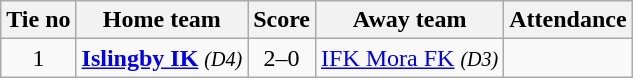<table class="wikitable" style="text-align:center">
<tr>
<th style= width="40px">Tie no</th>
<th style= width="150px">Home team</th>
<th style= width="60px">Score</th>
<th style= width="150px">Away team</th>
<th style= width="30px">Attendance</th>
</tr>
<tr>
<td>1</td>
<td><strong><a href='#'>Islingby IK</a></strong> <em><small>(D4)</small></em></td>
<td>2–0</td>
<td><a href='#'>IFK Mora FK</a> <em><small>(D3)</small></em></td>
<td></td>
</tr>
</table>
